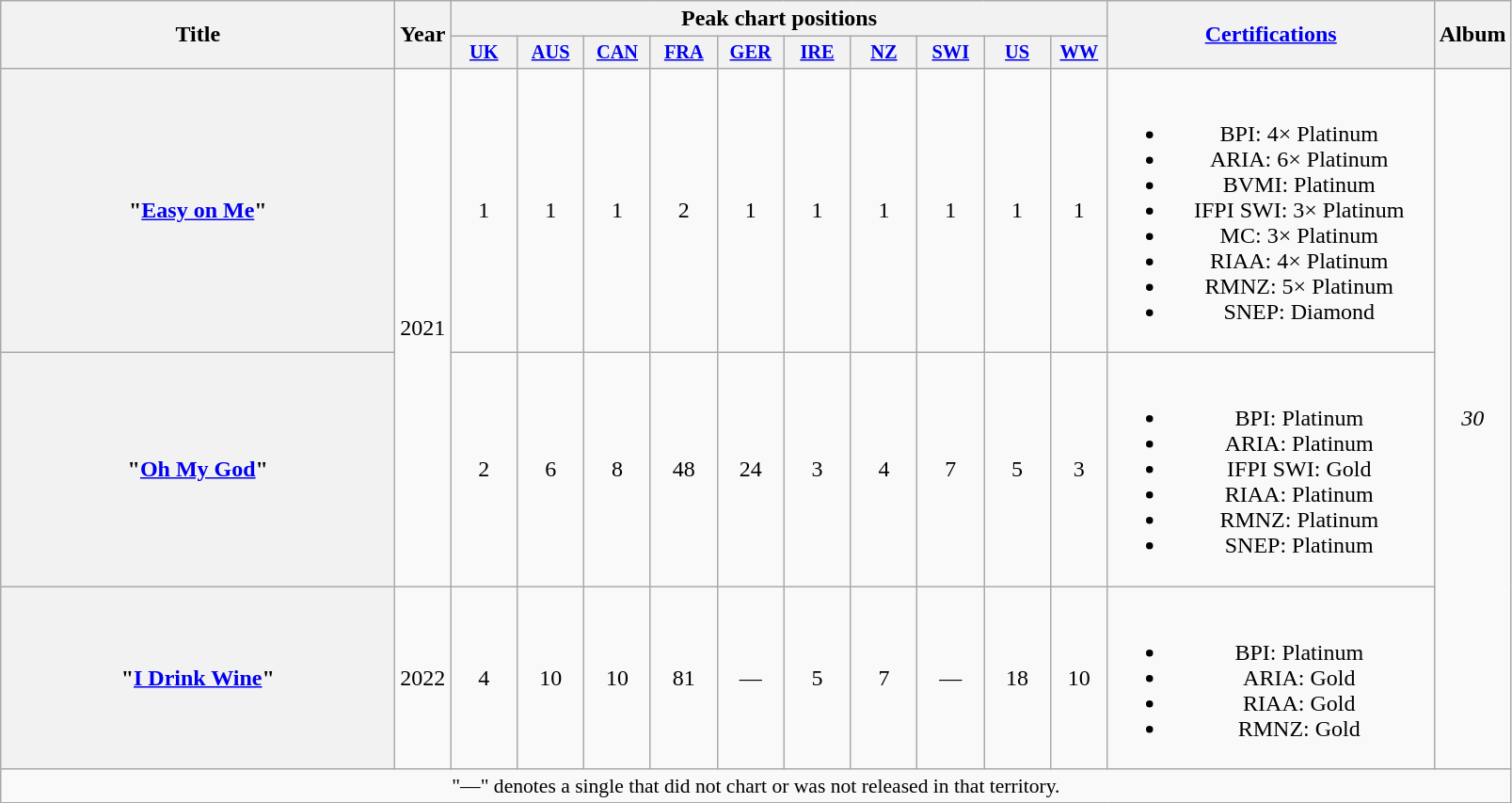<table class="wikitable plainrowheaders" style="text-align:center;">
<tr>
<th scope="col" rowspan="2" style="width:17em;">Title</th>
<th scope="col" rowspan="2" style="width:1em;">Year</th>
<th scope="col" colspan="10">Peak chart positions</th>
<th scope="col" rowspan="2" style="width:14em;"><a href='#'>Certifications</a></th>
<th scope="col" rowspan="2">Album</th>
</tr>
<tr>
<th scope="col" style="width:3em;font-size:85%;"><a href='#'>UK</a><br></th>
<th scope="col" style="width:3em;font-size:85%;"><a href='#'>AUS</a><br></th>
<th scope="col" style="width:3em;font-size:85%;"><a href='#'>CAN</a><br></th>
<th scope="col" style="width:3em;font-size:85%;"><a href='#'>FRA</a><br></th>
<th scope="col" style="width:3em;font-size:85%;"><a href='#'>GER</a><br></th>
<th scope="col" style="width:3em;font-size:85%;"><a href='#'>IRE</a><br></th>
<th scope="col" style="width:3em;font-size:85%;"><a href='#'>NZ</a><br></th>
<th scope="col" style="width:3em;font-size:85%;"><a href='#'>SWI</a><br></th>
<th scope="col" style="width:3em;font-size:85%;"><a href='#'>US</a><br></th>
<th scope="col" style="width:2.5em; font-size:85%;"><a href='#'>WW</a><br></th>
</tr>
<tr>
<th scope="row">"<a href='#'>Easy on Me</a>"</th>
<td rowspan="2">2021</td>
<td>1</td>
<td>1</td>
<td>1</td>
<td>2</td>
<td>1</td>
<td>1</td>
<td>1</td>
<td>1</td>
<td>1</td>
<td>1</td>
<td><br><ul><li>BPI: 4× Platinum</li><li>ARIA: 6× Platinum</li><li>BVMI: Platinum</li><li>IFPI SWI: 3× Platinum</li><li>MC: 3× Platinum</li><li>RIAA: 4× Platinum</li><li>RMNZ: 5× Platinum</li><li>SNEP: Diamond</li></ul></td>
<td rowspan="3"><em>30</em></td>
</tr>
<tr>
<th scope="row">"<a href='#'>Oh My God</a>"</th>
<td>2</td>
<td>6</td>
<td>8</td>
<td>48</td>
<td>24</td>
<td>3</td>
<td>4</td>
<td>7</td>
<td>5</td>
<td>3</td>
<td><br><ul><li>BPI: Platinum</li><li>ARIA: Platinum</li><li>IFPI SWI: Gold</li><li>RIAA: Platinum</li><li>RMNZ: Platinum</li><li>SNEP: Platinum</li></ul></td>
</tr>
<tr>
<th scope="row">"<a href='#'>I Drink Wine</a>"</th>
<td>2022</td>
<td>4</td>
<td>10</td>
<td>10</td>
<td>81</td>
<td>—</td>
<td>5</td>
<td>7</td>
<td>—</td>
<td>18</td>
<td>10</td>
<td><br><ul><li>BPI: Platinum</li><li>ARIA: Gold</li><li>RIAA: Gold</li><li>RMNZ: Gold</li></ul></td>
</tr>
<tr>
<td colspan="15" style="font-size:90%">"—" denotes a single that did not chart or was not released in that territory.</td>
</tr>
</table>
